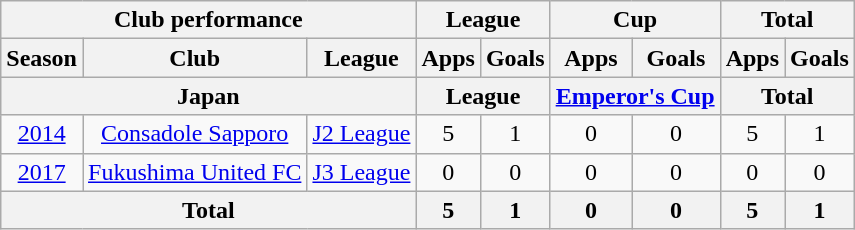<table class="wikitable" style="text-align:center;">
<tr>
<th colspan=3>Club performance</th>
<th colspan=2>League</th>
<th colspan=2>Cup</th>
<th colspan=2>Total</th>
</tr>
<tr>
<th>Season</th>
<th>Club</th>
<th>League</th>
<th>Apps</th>
<th>Goals</th>
<th>Apps</th>
<th>Goals</th>
<th>Apps</th>
<th>Goals</th>
</tr>
<tr>
<th colspan=3>Japan</th>
<th colspan=2>League</th>
<th colspan=2><a href='#'>Emperor's Cup</a></th>
<th colspan=2>Total</th>
</tr>
<tr>
<td><a href='#'>2014</a></td>
<td rowspan="1"><a href='#'>Consadole Sapporo</a></td>
<td rowspan="1"><a href='#'>J2 League</a></td>
<td>5</td>
<td>1</td>
<td>0</td>
<td>0</td>
<td>5</td>
<td>1</td>
</tr>
<tr>
<td><a href='#'>2017</a></td>
<td rowspan="1"><a href='#'>Fukushima United FC</a></td>
<td rowspan="1"><a href='#'>J3 League</a></td>
<td>0</td>
<td>0</td>
<td>0</td>
<td>0</td>
<td>0</td>
<td>0</td>
</tr>
<tr>
<th colspan=3>Total</th>
<th>5</th>
<th>1</th>
<th>0</th>
<th>0</th>
<th>5</th>
<th>1</th>
</tr>
</table>
